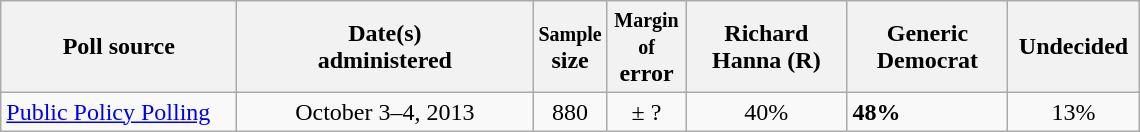<table class="wikitable">
<tr>
<th style="width:150px;">Poll source</th>
<th style="width:190px;">Date(s)<br>administered</th>
<th style="width:20px;"><small>Sample</small><br>size</th>
<th style="width:45px;"><small>Margin of</small><br>error</th>
<th style="width:100px;">Richard<br>Hanna (R)</th>
<th style="width:100px;">Generic<br>Democrat</th>
<th style="width:80px;">Undecided</th>
</tr>
<tr>
<td><a href='#'>Public Policy Polling</a></td>
<td align=center>October 3–4, 2013</td>
<td align=center>880</td>
<td align=center>± ?</td>
<td align=center>40%</td>
<td><strong>48%</strong></td>
<td align=center>13%</td>
</tr>
</table>
